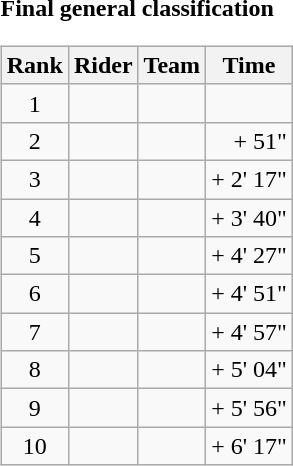<table>
<tr>
<td><strong>Final general classification</strong><br><table class="wikitable">
<tr>
<th scope="col">Rank</th>
<th scope="col">Rider</th>
<th scope="col">Team</th>
<th scope="col">Time</th>
</tr>
<tr>
<td style="text-align:center;">1</td>
<td></td>
<td></td>
<td style="text-align:right;"></td>
</tr>
<tr>
<td style="text-align:center;">2</td>
<td></td>
<td></td>
<td style="text-align:right;">+ 51"</td>
</tr>
<tr>
<td style="text-align:center;">3</td>
<td></td>
<td></td>
<td style="text-align:right;">+ 2' 17"</td>
</tr>
<tr>
<td style="text-align:center;">4</td>
<td></td>
<td></td>
<td style="text-align:right;">+ 3' 40"</td>
</tr>
<tr>
<td style="text-align:center;">5</td>
<td></td>
<td></td>
<td style="text-align:right;">+ 4' 27"</td>
</tr>
<tr>
<td style="text-align:center;">6</td>
<td></td>
<td></td>
<td style="text-align:right;">+ 4' 51"</td>
</tr>
<tr>
<td style="text-align:center;">7</td>
<td></td>
<td></td>
<td style="text-align:right;">+ 4' 57"</td>
</tr>
<tr>
<td style="text-align:center;">8</td>
<td></td>
<td></td>
<td style="text-align:right;">+ 5' 04"</td>
</tr>
<tr>
<td style="text-align:center;">9</td>
<td></td>
<td></td>
<td style="text-align:right;">+ 5' 56"</td>
</tr>
<tr>
<td style="text-align:center;">10</td>
<td></td>
<td></td>
<td style="text-align:right;">+ 6' 17"</td>
</tr>
</table>
</td>
</tr>
</table>
